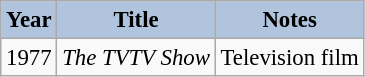<table class="wikitable" style="font-size:95%;">
<tr>
<th style="background:#B0C4DE;">Year</th>
<th style="background:#B0C4DE;">Title</th>
<th style="background:#B0C4DE;">Notes</th>
</tr>
<tr>
<td>1977</td>
<td><em>The TVTV Show</em></td>
<td>Television film</td>
</tr>
</table>
